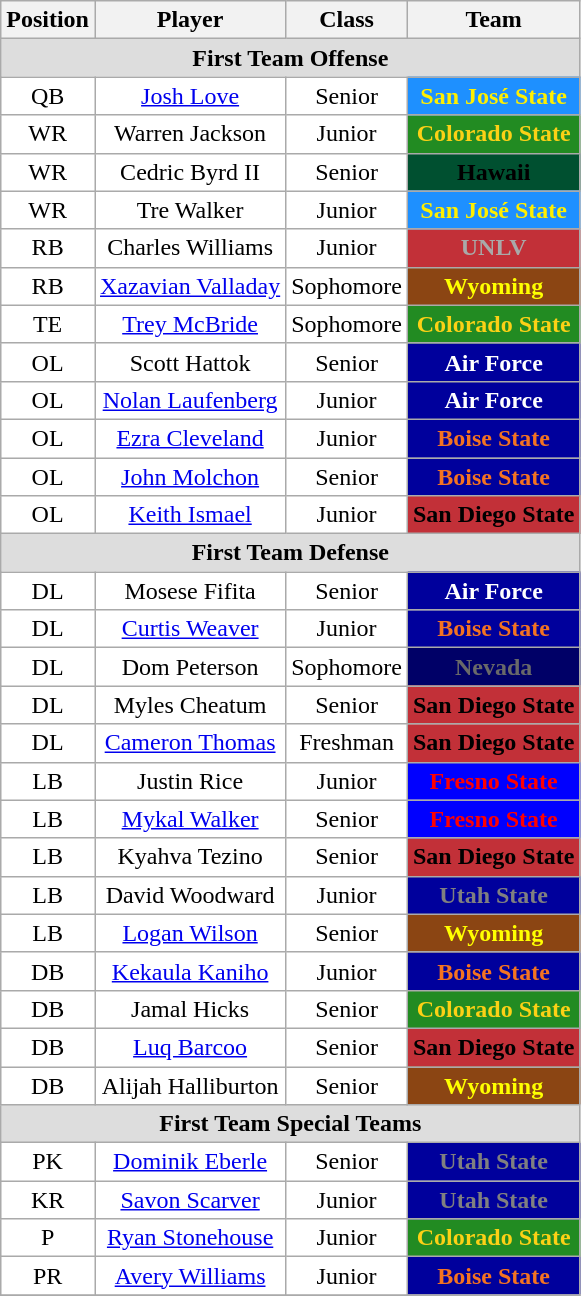<table class="wikitable" border="0">
<tr>
<th>Position</th>
<th>Player</th>
<th>Class</th>
<th>Team</th>
</tr>
<tr>
<td colspan="4" style="text-align:center; background:#ddd;"><strong>First Team Offense </strong></td>
</tr>
<tr style="text-align:center;">
<td style="background:white">QB</td>
<td style="background:white"><a href='#'>Josh Love</a></td>
<td style="background:white">Senior</td>
<th style="background:#1E90FF; color:#FFEF00">San José State</th>
</tr>
<tr style="text-align:center;">
<td style="background:white">WR</td>
<td style="background:white">Warren Jackson</td>
<td style="background:white">Junior</td>
<th style="background:#228B22; color:#FCD116;">Colorado State</th>
</tr>
<tr style="text-align:center;">
<td style="background:white">WR</td>
<td style="background:white">Cedric Byrd II</td>
<td style="background:white">Senior</td>
<th style="background:#005030; color:#000;">Hawaii</th>
</tr>
<tr style="text-align:center;">
<td style="background:white">WR</td>
<td style="background:white">Tre Walker</td>
<td style="background:white">Junior</td>
<th style="background:#1E90FF; color:#FFEF00">San José State</th>
</tr>
<tr style="text-align:center;">
<td style="background:white">RB</td>
<td style="background:white">Charles Williams</td>
<td style="background:white">Junior</td>
<th style="background:#C23038; color:#A9A9A9;">UNLV</th>
</tr>
<tr style="text-align:center;">
<td style="background:white">RB</td>
<td style="background:white"><a href='#'>Xazavian Valladay</a></td>
<td style="background:white">Sophomore</td>
<th style="background:#8B4513; color:#FFFF00;">Wyoming</th>
</tr>
<tr style="text-align:center;">
<td style="background:white">TE</td>
<td style="background:white"><a href='#'>Trey McBride</a></td>
<td style="background:white">Sophomore</td>
<th style="background:#228B22; color:#FCD116;">Colorado State</th>
</tr>
<tr style="text-align:center;">
<td style="background:white">OL</td>
<td style="background:white">Scott Hattok</td>
<td style="background:white">Senior</td>
<th style="background:#00009c; color:#fff;">Air Force</th>
</tr>
<tr style="text-align:center;">
<td style="background:white">OL</td>
<td style="background:white"><a href='#'>Nolan Laufenberg</a></td>
<td style="background:white">Junior</td>
<th style="background:#00009c; color:#fff;">Air Force</th>
</tr>
<tr style="text-align:center;">
<td style="background:white">OL</td>
<td style="background:white"><a href='#'>Ezra Cleveland</a></td>
<td style="background:white">Junior</td>
<th style="background:#00009C; color:#f47321;">Boise State</th>
</tr>
<tr style="text-align:center;">
<td style="background:white">OL</td>
<td style="background:white"><a href='#'>John Molchon</a></td>
<td style="background:white">Senior</td>
<th style="background:#00009C; color:#f47321;">Boise State</th>
</tr>
<tr style="text-align:center;">
<td style="background:white">OL</td>
<td style="background:white"><a href='#'>Keith Ismael</a></td>
<td style="background:white">Junior</td>
<th style="background:#C23038; color:#000000;">San Diego State</th>
</tr>
<tr>
<td colspan="4" style="text-align:center; background:#ddd;"><strong>First Team Defense</strong></td>
</tr>
<tr style="text-align:center;">
<td style="background:white">DL</td>
<td style="background:white">Mosese Fifita</td>
<td style="background:white">Senior</td>
<th style="background:#00009c; color:#fff;">Air Force</th>
</tr>
<tr style="text-align:center;">
<td style="background:white">DL</td>
<td style="background:white"><a href='#'>Curtis Weaver</a></td>
<td style="background:white">Junior</td>
<th style="background:#00009C; color:#f47321;">Boise State</th>
</tr>
<tr style="text-align:center;">
<td style="background:white">DL</td>
<td style="background:white">Dom Peterson</td>
<td style="background:white">Sophomore</td>
<th style="background:#000067; color:dimGrey;">Nevada</th>
</tr>
<tr style="text-align:center;">
<td style="background:white">DL</td>
<td style="background:white">Myles Cheatum</td>
<td style="background:white">Senior</td>
<th style="background:#C23038; color:#000000;">San Diego State</th>
</tr>
<tr style="text-align:center;">
<td style="background:white">DL</td>
<td style="background:white"><a href='#'>Cameron Thomas</a></td>
<td style="background:white">Freshman</td>
<th style="background:#C23038; color:#000000;">San Diego State</th>
</tr>
<tr style="text-align:center;">
<td style="background:white">LB</td>
<td style="background:white">Justin Rice</td>
<td style="background:white">Junior</td>
<th style="background:#0000FF; color:#FF0000;">Fresno State</th>
</tr>
<tr style="text-align:center;">
<td style="background:white">LB</td>
<td style="background:white"><a href='#'>Mykal Walker</a></td>
<td style="background:white">Senior</td>
<th style="background:#0000FF; color:#FF0000;">Fresno State</th>
</tr>
<tr style="text-align:center;">
<td style="background:white">LB</td>
<td style="background:white">Kyahva Tezino</td>
<td style="background:white">Senior</td>
<th style="background:#C23038; color:#000000;">San Diego State</th>
</tr>
<tr style="text-align:center;">
<td style="background:white">LB</td>
<td style="background:white">David Woodward</td>
<td style="background:white">Junior</td>
<th style="background:#00009c; color:#808080">Utah State</th>
</tr>
<tr style="text-align:center;">
<td style="background:white">LB</td>
<td style="background:white"><a href='#'>Logan Wilson</a></td>
<td style="background:white">Senior</td>
<th style="background:#8B4513; color:#FFFF00;">Wyoming</th>
</tr>
<tr style="text-align:center;">
<td style="background:white">DB</td>
<td style="background:white"><a href='#'>Kekaula Kaniho</a></td>
<td style="background:white">Junior</td>
<th style="background:#00009C; color:#f47321;">Boise State</th>
</tr>
<tr style="text-align:center;">
<td style="background:white">DB</td>
<td style="background:white">Jamal Hicks</td>
<td style="background:white">Senior</td>
<th style="background:#228B22; color:#FCD116;">Colorado State</th>
</tr>
<tr style="text-align:center;">
<td style="background:white">DB</td>
<td style="background:white"><a href='#'>Luq Barcoo</a></td>
<td style="background:white">Senior</td>
<th style="background:#C23038; color:#000000;">San Diego State</th>
</tr>
<tr style="text-align:center;">
<td style="background:white">DB</td>
<td style="background:white">Alijah Halliburton</td>
<td style="background:white">Senior</td>
<th style="background:#8B4513; color:#FFFF00;">Wyoming</th>
</tr>
<tr>
<td colspan="4" style="text-align:center; background:#ddd;"><strong>First Team Special Teams</strong></td>
</tr>
<tr style="text-align:center;">
<td style="background:white">PK</td>
<td style="background:white"><a href='#'>Dominik Eberle</a></td>
<td style="background:white">Senior</td>
<th style="background:#00009c; color:#808080">Utah State</th>
</tr>
<tr style="text-align:center;">
<td style="background:white">KR</td>
<td style="background:white"><a href='#'>Savon Scarver</a></td>
<td style="background:white">Junior</td>
<th style="background:#00009c; color:#808080">Utah State</th>
</tr>
<tr style="text-align:center;">
<td style="background:white">P</td>
<td style="background:white"><a href='#'>Ryan Stonehouse</a></td>
<td style="background:white">Junior</td>
<th style="background:#228B22; color:#FCD116;">Colorado State</th>
</tr>
<tr style="text-align:center;">
<td style="background:white">PR</td>
<td style="background:white"><a href='#'>Avery Williams</a></td>
<td style="background:white">Junior</td>
<th style="background:#00009C; color:#f47321;">Boise State</th>
</tr>
<tr style="text-align:center;">
</tr>
</table>
